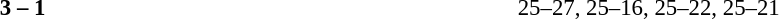<table width=100% cellspacing=1>
<tr>
<th width=20%></th>
<th width=12%></th>
<th width=20%></th>
<th width=33%></th>
<td></td>
</tr>
<tr style=font-size:95%>
<td align=right><strong></strong></td>
<td align=center><strong>3 – 1</strong></td>
<td></td>
<td>25–27, 25–16, 25–22, 25–21</td>
</tr>
</table>
